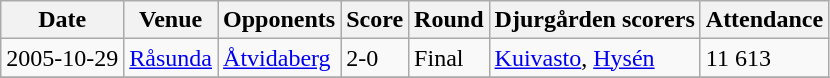<table class="wikitable">
<tr>
<th>Date</th>
<th>Venue</th>
<th>Opponents</th>
<th>Score</th>
<th>Round</th>
<th>Djurgården scorers</th>
<th>Attendance</th>
</tr>
<tr>
<td>2005-10-29</td>
<td><a href='#'>Råsunda</a></td>
<td><a href='#'>Åtvidaberg</a></td>
<td>2-0</td>
<td>Final</td>
<td><a href='#'>Kuivasto</a>, <a href='#'>Hysén</a></td>
<td>11 613</td>
</tr>
<tr>
</tr>
</table>
